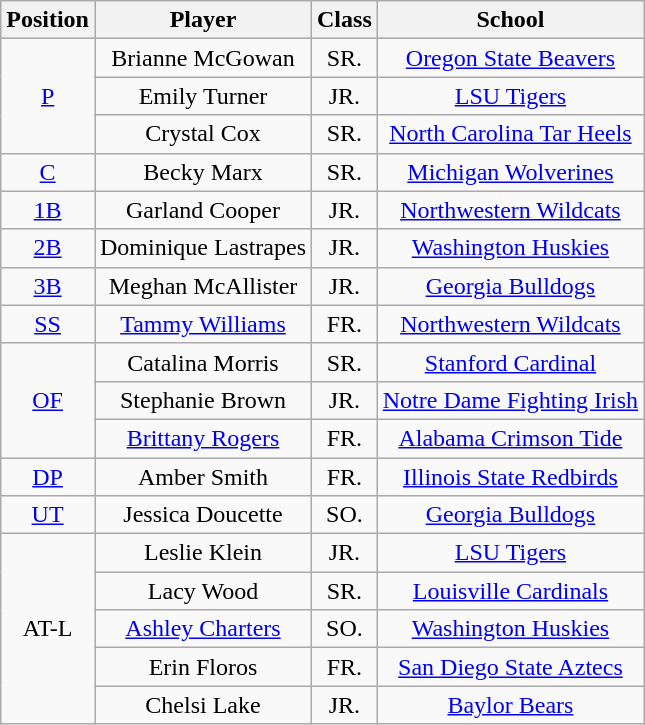<table class="wikitable">
<tr>
<th>Position</th>
<th>Player</th>
<th>Class</th>
<th>School</th>
</tr>
<tr align=center>
<td rowspan=3><a href='#'>P</a></td>
<td>Brianne McGowan</td>
<td>SR.</td>
<td><a href='#'>Oregon State Beavers</a></td>
</tr>
<tr align=center>
<td>Emily Turner</td>
<td>JR.</td>
<td><a href='#'>LSU Tigers</a></td>
</tr>
<tr align=center>
<td>Crystal Cox</td>
<td>SR.</td>
<td><a href='#'>North Carolina Tar Heels</a></td>
</tr>
<tr align=center>
<td rowspan=1><a href='#'>C</a></td>
<td>Becky Marx</td>
<td>SR.</td>
<td><a href='#'>Michigan Wolverines</a></td>
</tr>
<tr align=center>
<td rowspan=1><a href='#'>1B</a></td>
<td>Garland Cooper</td>
<td>JR.</td>
<td><a href='#'>Northwestern Wildcats</a></td>
</tr>
<tr align=center>
<td rowspan=1><a href='#'>2B</a></td>
<td>Dominique Lastrapes</td>
<td>JR.</td>
<td><a href='#'>Washington Huskies</a></td>
</tr>
<tr align=center>
<td rowspan=1><a href='#'>3B</a></td>
<td>Meghan McAllister</td>
<td>JR.</td>
<td><a href='#'>Georgia Bulldogs</a></td>
</tr>
<tr align=center>
<td rowspan=1><a href='#'>SS</a></td>
<td><a href='#'>Tammy Williams</a></td>
<td>FR.</td>
<td><a href='#'>Northwestern Wildcats</a></td>
</tr>
<tr align=center>
<td rowspan=3><a href='#'>OF</a></td>
<td>Catalina Morris</td>
<td>SR.</td>
<td><a href='#'>Stanford Cardinal</a></td>
</tr>
<tr align=center>
<td>Stephanie Brown</td>
<td>JR.</td>
<td><a href='#'>Notre Dame Fighting Irish</a></td>
</tr>
<tr align=center>
<td><a href='#'>Brittany Rogers</a></td>
<td>FR.</td>
<td><a href='#'>Alabama Crimson Tide</a></td>
</tr>
<tr align=center>
<td rowspan=1><a href='#'>DP</a></td>
<td>Amber Smith</td>
<td>FR.</td>
<td><a href='#'>Illinois State Redbirds</a></td>
</tr>
<tr align=center>
<td rowspan=1><a href='#'>UT</a></td>
<td>Jessica Doucette</td>
<td>SO.</td>
<td><a href='#'>Georgia Bulldogs</a></td>
</tr>
<tr align=center>
<td rowspan=6>AT-L</td>
<td>Leslie Klein</td>
<td>JR.</td>
<td><a href='#'>LSU Tigers</a></td>
</tr>
<tr align=center>
<td>Lacy Wood</td>
<td>SR.</td>
<td><a href='#'>Louisville Cardinals</a></td>
</tr>
<tr align=center>
<td><a href='#'>Ashley Charters</a></td>
<td>SO.</td>
<td><a href='#'>Washington Huskies</a></td>
</tr>
<tr align=center>
<td>Erin Floros</td>
<td>FR.</td>
<td><a href='#'>San Diego State Aztecs</a></td>
</tr>
<tr align=center>
<td>Chelsi Lake</td>
<td>JR.</td>
<td><a href='#'>Baylor Bears</a></td>
</tr>
</table>
